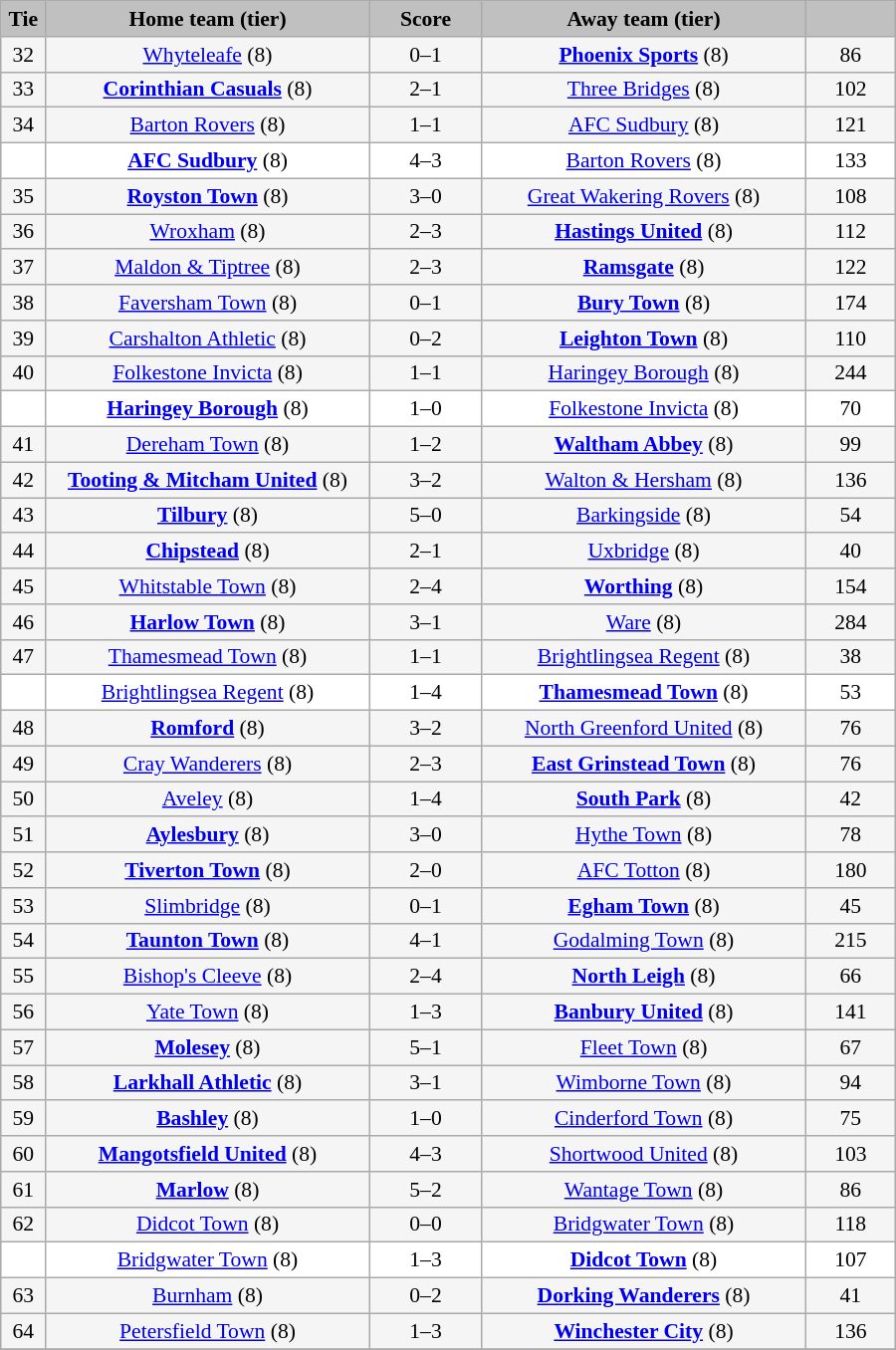<table class="wikitable" style="width: 600px; background:WhiteSmoke; text-align:center; font-size:90%">
<tr>
<td scope="col" style="width:  5.00%; background:silver;"><strong>Tie</strong></td>
<td scope="col" style="width: 36.25%; background:silver;"><strong>Home team (tier)</strong></td>
<td scope="col" style="width: 12.50%; background:silver;"><strong>Score</strong></td>
<td scope="col" style="width: 36.25%; background:silver;"><strong>Away team (tier)</strong></td>
<td scope="col" style="width: 10.00%; background:silver;"><strong></strong></td>
</tr>
<tr>
<td>32</td>
<td><a href='#'>Whyteleafe</a> (8)</td>
<td>0–1</td>
<td><strong><a href='#'>Phoenix Sports</a></strong> (8)</td>
<td>86</td>
</tr>
<tr>
<td>33</td>
<td><strong><a href='#'>Corinthian Casuals</a></strong> (8)</td>
<td>2–1</td>
<td><a href='#'>Three Bridges</a> (8)</td>
<td>102</td>
</tr>
<tr>
<td>34</td>
<td><a href='#'>Barton Rovers</a> (8)</td>
<td>1–1</td>
<td><a href='#'>AFC Sudbury</a> (8)</td>
<td>121</td>
</tr>
<tr style="background:white;">
<td><em></em></td>
<td><strong><a href='#'>AFC Sudbury</a></strong> (8)</td>
<td>4–3</td>
<td><a href='#'>Barton Rovers</a> (8)</td>
<td>133</td>
</tr>
<tr>
<td>35</td>
<td><strong><a href='#'>Royston Town</a></strong> (8)</td>
<td>3–0</td>
<td><a href='#'>Great Wakering Rovers</a> (8)</td>
<td>108</td>
</tr>
<tr>
<td>36</td>
<td><a href='#'>Wroxham</a> (8)</td>
<td>2–3</td>
<td><strong><a href='#'>Hastings United</a></strong> (8)</td>
<td>112</td>
</tr>
<tr>
<td>37</td>
<td><a href='#'>Maldon & Tiptree</a> (8)</td>
<td>2–3</td>
<td><strong><a href='#'>Ramsgate</a></strong> (8)</td>
<td>122</td>
</tr>
<tr>
<td>38</td>
<td><a href='#'>Faversham Town</a> (8)</td>
<td>0–1</td>
<td><strong><a href='#'>Bury Town</a></strong> (8)</td>
<td>174</td>
</tr>
<tr>
<td>39</td>
<td><a href='#'>Carshalton Athletic</a> (8)</td>
<td>0–2</td>
<td><strong><a href='#'>Leighton Town</a></strong> (8)</td>
<td>110</td>
</tr>
<tr>
<td>40</td>
<td><a href='#'>Folkestone Invicta</a> (8)</td>
<td>1–1</td>
<td><a href='#'>Haringey Borough</a> (8)</td>
<td>244</td>
</tr>
<tr style="background:white;">
<td><em></em></td>
<td><strong><a href='#'>Haringey Borough</a></strong> (8)</td>
<td>1–0</td>
<td><a href='#'>Folkestone Invicta</a> (8)</td>
<td>70</td>
</tr>
<tr>
<td>41</td>
<td><a href='#'>Dereham Town</a> (8)</td>
<td>1–2</td>
<td><strong><a href='#'>Waltham Abbey</a></strong> (8)</td>
<td>99</td>
</tr>
<tr>
<td>42</td>
<td><strong><a href='#'>Tooting & Mitcham United</a></strong> (8)</td>
<td>3–2</td>
<td><a href='#'>Walton & Hersham</a> (8)</td>
<td>136</td>
</tr>
<tr>
<td>43</td>
<td><strong><a href='#'>Tilbury</a></strong> (8)</td>
<td>5–0</td>
<td><a href='#'>Barkingside</a> (8)</td>
<td>54</td>
</tr>
<tr>
<td>44</td>
<td><strong><a href='#'>Chipstead</a></strong> (8)</td>
<td>2–1</td>
<td><a href='#'>Uxbridge</a> (8)</td>
<td>40</td>
</tr>
<tr>
<td>45</td>
<td><a href='#'>Whitstable Town</a> (8)</td>
<td>2–4</td>
<td><strong><a href='#'>Worthing</a></strong> (8)</td>
<td>154</td>
</tr>
<tr>
<td>46</td>
<td><strong><a href='#'>Harlow Town</a></strong> (8)</td>
<td>3–1</td>
<td><a href='#'>Ware</a> (8)</td>
<td>284</td>
</tr>
<tr>
<td>47</td>
<td><a href='#'>Thamesmead Town</a> (8)</td>
<td>1–1</td>
<td><a href='#'>Brightlingsea Regent</a> (8)</td>
<td>38</td>
</tr>
<tr style="background:white;">
<td><em></em></td>
<td><a href='#'>Brightlingsea Regent</a> (8)</td>
<td>1–4</td>
<td><strong><a href='#'>Thamesmead Town</a></strong> (8)</td>
<td>53</td>
</tr>
<tr>
<td>48</td>
<td><strong><a href='#'>Romford</a></strong> (8)</td>
<td>3–2</td>
<td><a href='#'>North Greenford United</a> (8)</td>
<td>76</td>
</tr>
<tr>
<td>49</td>
<td><a href='#'>Cray Wanderers</a> (8)</td>
<td>2–3</td>
<td><strong><a href='#'>East Grinstead Town</a></strong> (8)</td>
<td>76</td>
</tr>
<tr>
<td>50</td>
<td><a href='#'>Aveley</a> (8)</td>
<td>1–4</td>
<td><strong><a href='#'>South Park</a></strong> (8)</td>
<td>42</td>
</tr>
<tr>
<td>51</td>
<td><strong><a href='#'>Aylesbury</a></strong> (8)</td>
<td>3–0</td>
<td><a href='#'>Hythe Town</a> (8)</td>
<td>78</td>
</tr>
<tr>
<td>52</td>
<td><strong><a href='#'>Tiverton Town</a></strong> (8)</td>
<td>2–0</td>
<td><a href='#'>AFC Totton</a> (8)</td>
<td>180</td>
</tr>
<tr>
<td>53</td>
<td><a href='#'>Slimbridge</a> (8)</td>
<td>0–1</td>
<td><strong><a href='#'>Egham Town</a></strong> (8)</td>
<td>45</td>
</tr>
<tr>
<td>54</td>
<td><strong><a href='#'>Taunton Town</a></strong> (8)</td>
<td>4–1</td>
<td><a href='#'>Godalming Town</a> (8)</td>
<td>215</td>
</tr>
<tr>
<td>55</td>
<td><a href='#'>Bishop's Cleeve</a> (8)</td>
<td>2–4</td>
<td><strong><a href='#'>North Leigh</a></strong> (8)</td>
<td>66</td>
</tr>
<tr>
<td>56</td>
<td><a href='#'>Yate Town</a> (8)</td>
<td>1–3</td>
<td><strong><a href='#'>Banbury United</a></strong> (8)</td>
<td>141</td>
</tr>
<tr>
<td>57</td>
<td><strong><a href='#'>Molesey</a></strong> (8)</td>
<td>5–1</td>
<td><a href='#'>Fleet Town</a> (8)</td>
<td>67</td>
</tr>
<tr>
<td>58</td>
<td><strong><a href='#'>Larkhall Athletic</a></strong> (8)</td>
<td>3–1</td>
<td><a href='#'>Wimborne Town</a> (8)</td>
<td>94</td>
</tr>
<tr>
<td>59</td>
<td><strong><a href='#'>Bashley</a></strong> (8)</td>
<td>1–0</td>
<td><a href='#'>Cinderford Town</a> (8)</td>
<td>75</td>
</tr>
<tr>
<td>60</td>
<td><strong><a href='#'>Mangotsfield United</a></strong> (8)</td>
<td>4–3</td>
<td><a href='#'>Shortwood United</a> (8)</td>
<td>103</td>
</tr>
<tr>
<td>61</td>
<td><strong><a href='#'>Marlow</a></strong> (8)</td>
<td>5–2</td>
<td><a href='#'>Wantage Town</a> (8)</td>
<td>86</td>
</tr>
<tr>
<td>62</td>
<td><a href='#'>Didcot Town</a> (8)</td>
<td>0–0</td>
<td><a href='#'>Bridgwater Town</a> (8)</td>
<td>118</td>
</tr>
<tr style="background:white;">
<td><em></em></td>
<td><a href='#'>Bridgwater Town</a> (8)</td>
<td>1–3</td>
<td><strong><a href='#'>Didcot Town</a></strong> (8)</td>
<td>107</td>
</tr>
<tr>
<td>63</td>
<td><a href='#'>Burnham</a> (8)</td>
<td>0–2</td>
<td><strong><a href='#'>Dorking Wanderers</a></strong> (8)</td>
<td>41</td>
</tr>
<tr>
<td>64</td>
<td><a href='#'>Petersfield Town</a> (8)</td>
<td>1–3</td>
<td><strong><a href='#'>Winchester City</a></strong> (8)</td>
<td>136</td>
</tr>
<tr>
</tr>
</table>
